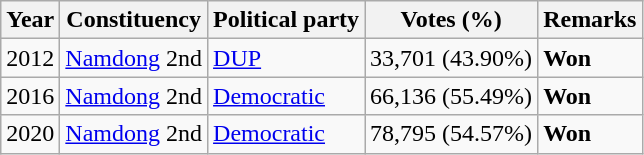<table class="wikitable">
<tr>
<th>Year</th>
<th>Constituency</th>
<th>Political party</th>
<th>Votes (%)</th>
<th>Remarks</th>
</tr>
<tr>
<td>2012</td>
<td><a href='#'>Namdong</a> 2nd</td>
<td><a href='#'>DUP</a></td>
<td>33,701 (43.90%)</td>
<td><strong>Won</strong></td>
</tr>
<tr>
<td>2016</td>
<td><a href='#'>Namdong</a> 2nd</td>
<td><a href='#'>Democratic</a></td>
<td>66,136 (55.49%)</td>
<td><strong>Won</strong></td>
</tr>
<tr>
<td>2020</td>
<td><a href='#'>Namdong</a> 2nd</td>
<td><a href='#'>Democratic</a></td>
<td>78,795 (54.57%)</td>
<td><strong>Won</strong></td>
</tr>
</table>
